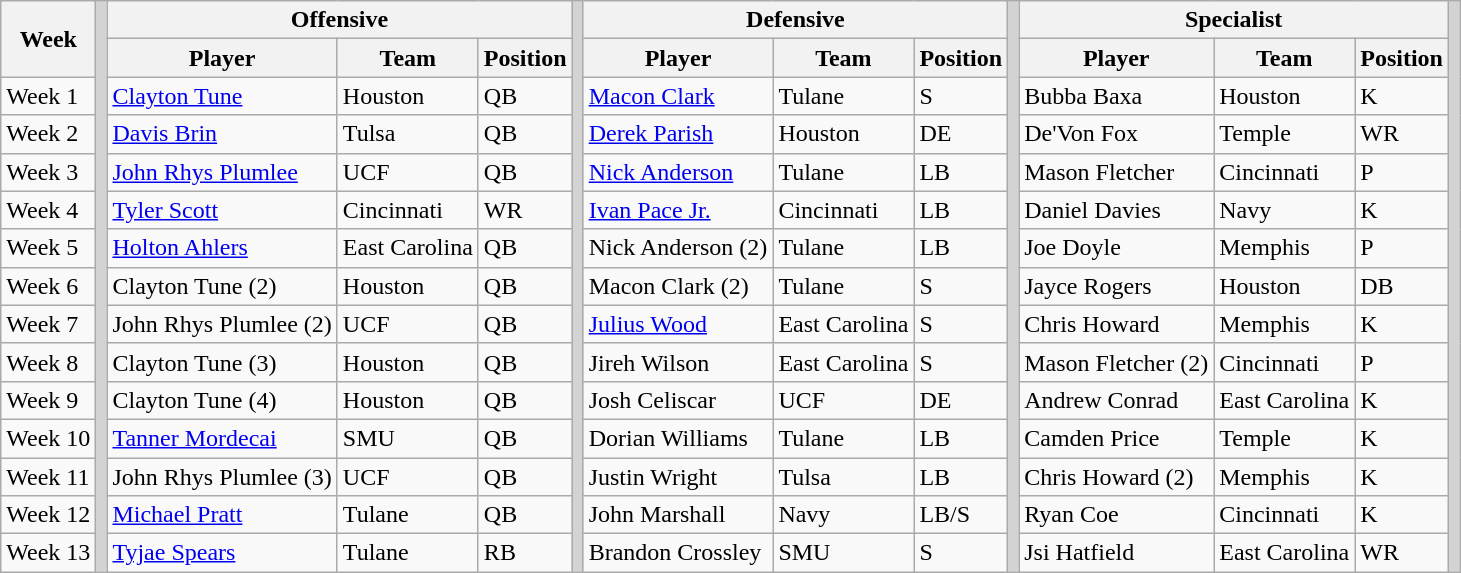<table class="wikitable" border="1">
<tr>
<th rowspan="2">Week</th>
<th rowSpan="15" style="background-color:lightgrey;"></th>
<th colspan="3">Offensive</th>
<th rowSpan="15" style="background-color:lightgrey;"></th>
<th colspan="3">Defensive</th>
<th rowSpan="15" style="background-color:lightgrey;"></th>
<th colspan="3">Specialist</th>
<th rowSpan="15" style="background-color:lightgrey;"></th>
</tr>
<tr>
<th>Player</th>
<th>Team</th>
<th>Position</th>
<th>Player</th>
<th>Team</th>
<th>Position</th>
<th>Player</th>
<th>Team</th>
<th>Position</th>
</tr>
<tr>
<td>Week 1</td>
<td><a href='#'>Clayton Tune</a></td>
<td>Houston</td>
<td>QB</td>
<td><a href='#'>Macon Clark</a></td>
<td>Tulane</td>
<td>S</td>
<td>Bubba Baxa</td>
<td>Houston</td>
<td>K</td>
</tr>
<tr>
<td>Week 2</td>
<td><a href='#'>Davis Brin</a></td>
<td>Tulsa</td>
<td>QB</td>
<td><a href='#'>Derek Parish</a></td>
<td>Houston</td>
<td>DE</td>
<td>De'Von Fox</td>
<td>Temple</td>
<td>WR</td>
</tr>
<tr>
<td>Week 3</td>
<td><a href='#'>John Rhys Plumlee</a></td>
<td>UCF</td>
<td>QB</td>
<td><a href='#'>Nick Anderson</a></td>
<td>Tulane</td>
<td>LB</td>
<td>Mason Fletcher</td>
<td>Cincinnati</td>
<td>P</td>
</tr>
<tr>
<td>Week 4</td>
<td><a href='#'>Tyler Scott</a></td>
<td>Cincinnati</td>
<td>WR</td>
<td><a href='#'>Ivan Pace Jr.</a></td>
<td>Cincinnati</td>
<td>LB</td>
<td>Daniel Davies</td>
<td>Navy</td>
<td>K</td>
</tr>
<tr>
<td>Week 5</td>
<td><a href='#'>Holton Ahlers</a></td>
<td>East Carolina</td>
<td>QB</td>
<td>Nick Anderson (2)</td>
<td>Tulane</td>
<td>LB</td>
<td>Joe Doyle</td>
<td>Memphis</td>
<td>P</td>
</tr>
<tr>
<td>Week 6</td>
<td>Clayton Tune (2)</td>
<td>Houston</td>
<td>QB</td>
<td>Macon Clark (2)</td>
<td>Tulane</td>
<td>S</td>
<td>Jayce Rogers</td>
<td>Houston</td>
<td>DB</td>
</tr>
<tr>
<td>Week 7</td>
<td>John Rhys Plumlee (2)</td>
<td>UCF</td>
<td>QB</td>
<td><a href='#'>Julius Wood</a></td>
<td>East Carolina</td>
<td>S</td>
<td>Chris Howard</td>
<td>Memphis</td>
<td>K</td>
</tr>
<tr>
<td>Week 8</td>
<td>Clayton Tune (3)</td>
<td>Houston</td>
<td>QB</td>
<td>Jireh Wilson</td>
<td>East Carolina</td>
<td>S</td>
<td>Mason Fletcher (2)</td>
<td>Cincinnati</td>
<td>P</td>
</tr>
<tr>
<td>Week 9</td>
<td>Clayton Tune (4)</td>
<td>Houston</td>
<td>QB</td>
<td>Josh Celiscar</td>
<td>UCF</td>
<td>DE</td>
<td>Andrew Conrad</td>
<td>East Carolina</td>
<td>K</td>
</tr>
<tr>
<td>Week 10</td>
<td><a href='#'>Tanner Mordecai</a></td>
<td>SMU</td>
<td>QB</td>
<td>Dorian Williams</td>
<td>Tulane</td>
<td>LB</td>
<td>Camden Price</td>
<td>Temple</td>
<td>K</td>
</tr>
<tr>
<td>Week 11</td>
<td>John Rhys Plumlee (3)</td>
<td>UCF</td>
<td>QB</td>
<td>Justin Wright</td>
<td>Tulsa</td>
<td>LB</td>
<td>Chris Howard (2)</td>
<td>Memphis</td>
<td>K</td>
</tr>
<tr>
<td>Week 12</td>
<td><a href='#'>Michael Pratt</a></td>
<td>Tulane</td>
<td>QB</td>
<td>John Marshall</td>
<td>Navy</td>
<td>LB/S</td>
<td>Ryan Coe</td>
<td>Cincinnati</td>
<td>K</td>
</tr>
<tr>
<td>Week 13</td>
<td><a href='#'>Tyjae Spears</a></td>
<td>Tulane</td>
<td>RB</td>
<td>Brandon Crossley</td>
<td>SMU</td>
<td>S</td>
<td>Jsi Hatfield</td>
<td>East Carolina</td>
<td>WR</td>
</tr>
</table>
